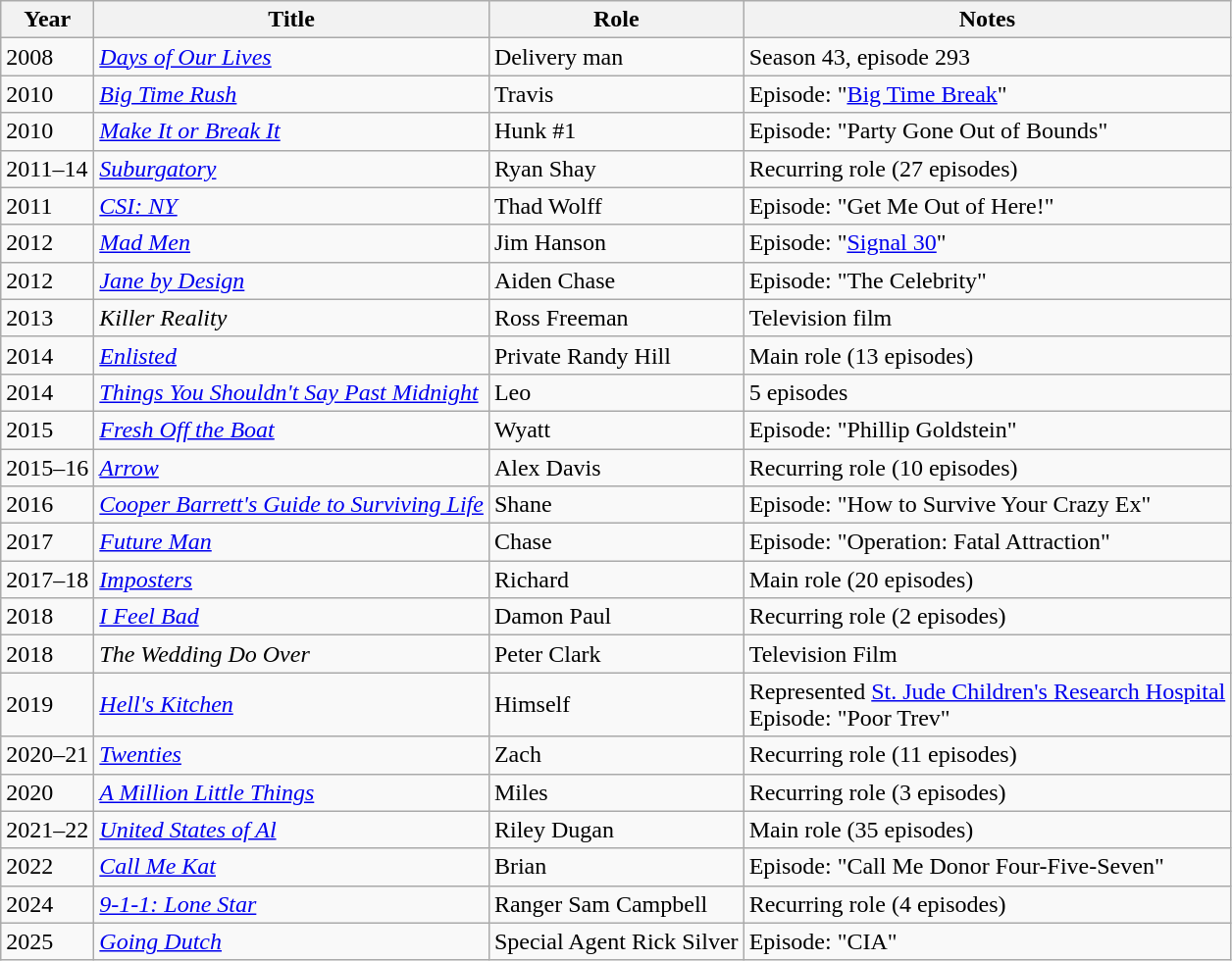<table class="wikitable sortable">
<tr>
<th>Year</th>
<th>Title</th>
<th>Role</th>
<th class="unsortable">Notes</th>
</tr>
<tr>
<td>2008</td>
<td><em><a href='#'>Days of Our Lives</a></em></td>
<td>Delivery man</td>
<td>Season 43, episode 293</td>
</tr>
<tr>
<td>2010</td>
<td><em><a href='#'>Big Time Rush</a></em></td>
<td>Travis</td>
<td>Episode: "<a href='#'>Big Time Break</a>"</td>
</tr>
<tr>
<td>2010</td>
<td><em><a href='#'>Make It or Break It</a></em></td>
<td>Hunk #1</td>
<td>Episode: "Party Gone Out of Bounds"</td>
</tr>
<tr>
<td>2011–14</td>
<td><em><a href='#'>Suburgatory</a></em></td>
<td>Ryan Shay</td>
<td>Recurring role (27 episodes)</td>
</tr>
<tr>
<td>2011</td>
<td><em><a href='#'>CSI: NY</a></em></td>
<td>Thad Wolff</td>
<td>Episode: "Get Me Out of Here!"</td>
</tr>
<tr>
<td>2012</td>
<td><em><a href='#'>Mad Men</a></em></td>
<td>Jim Hanson</td>
<td>Episode: "<a href='#'>Signal 30</a>"</td>
</tr>
<tr>
<td>2012</td>
<td><em><a href='#'>Jane by Design</a></em></td>
<td>Aiden Chase</td>
<td>Episode: "The Celebrity"</td>
</tr>
<tr>
<td>2013</td>
<td><em>Killer Reality</em></td>
<td>Ross Freeman</td>
<td>Television film</td>
</tr>
<tr>
<td>2014</td>
<td><em><a href='#'>Enlisted</a></em></td>
<td>Private Randy Hill</td>
<td>Main role (13 episodes)</td>
</tr>
<tr>
<td>2014</td>
<td><em><a href='#'>Things You Shouldn't Say Past Midnight</a></em></td>
<td>Leo</td>
<td>5 episodes</td>
</tr>
<tr>
<td>2015</td>
<td><em><a href='#'>Fresh Off the Boat</a></em></td>
<td>Wyatt</td>
<td>Episode: "Phillip Goldstein"</td>
</tr>
<tr>
<td>2015–16</td>
<td><em><a href='#'>Arrow</a></em></td>
<td>Alex Davis</td>
<td>Recurring role (10 episodes)</td>
</tr>
<tr>
<td>2016</td>
<td><em><a href='#'>Cooper Barrett's Guide to Surviving Life</a></em></td>
<td>Shane</td>
<td>Episode: "How to Survive Your Crazy Ex"</td>
</tr>
<tr>
<td>2017</td>
<td><em><a href='#'>Future Man</a></em></td>
<td>Chase</td>
<td>Episode: "Operation: Fatal Attraction"</td>
</tr>
<tr>
<td>2017–18</td>
<td><em><a href='#'>Imposters</a></em></td>
<td>Richard</td>
<td>Main role (20 episodes)</td>
</tr>
<tr>
<td>2018</td>
<td><em><a href='#'>I Feel Bad</a></em></td>
<td>Damon Paul</td>
<td>Recurring role (2 episodes)</td>
</tr>
<tr>
<td>2018</td>
<td><em>The Wedding Do Over</em></td>
<td>Peter Clark</td>
<td>Television Film</td>
</tr>
<tr>
<td>2019</td>
<td><em><a href='#'>Hell's Kitchen</a></em></td>
<td>Himself</td>
<td>Represented <a href='#'>St. Jude Children's Research Hospital</a><br>Episode: "Poor Trev"</td>
</tr>
<tr>
<td>2020–21</td>
<td><em><a href='#'>Twenties</a></em></td>
<td>Zach</td>
<td>Recurring role (11 episodes)</td>
</tr>
<tr>
<td>2020</td>
<td><em><a href='#'>A Million Little Things</a></em></td>
<td>Miles</td>
<td>Recurring role (3 episodes)</td>
</tr>
<tr>
<td>2021–22</td>
<td><em><a href='#'>United States of Al</a></em></td>
<td>Riley Dugan</td>
<td>Main role (35 episodes)</td>
</tr>
<tr>
<td>2022</td>
<td><em><a href='#'>Call Me Kat</a></em></td>
<td>Brian</td>
<td>Episode: "Call Me Donor Four-Five-Seven"</td>
</tr>
<tr>
<td>2024</td>
<td><em><a href='#'>9-1-1: Lone Star</a></em></td>
<td>Ranger Sam Campbell</td>
<td>Recurring role (4 episodes)</td>
</tr>
<tr>
<td>2025</td>
<td><em><a href='#'>Going Dutch</a></td>
<td>Special Agent Rick Silver</td>
<td>Episode: "CIA"</td>
</tr>
</table>
